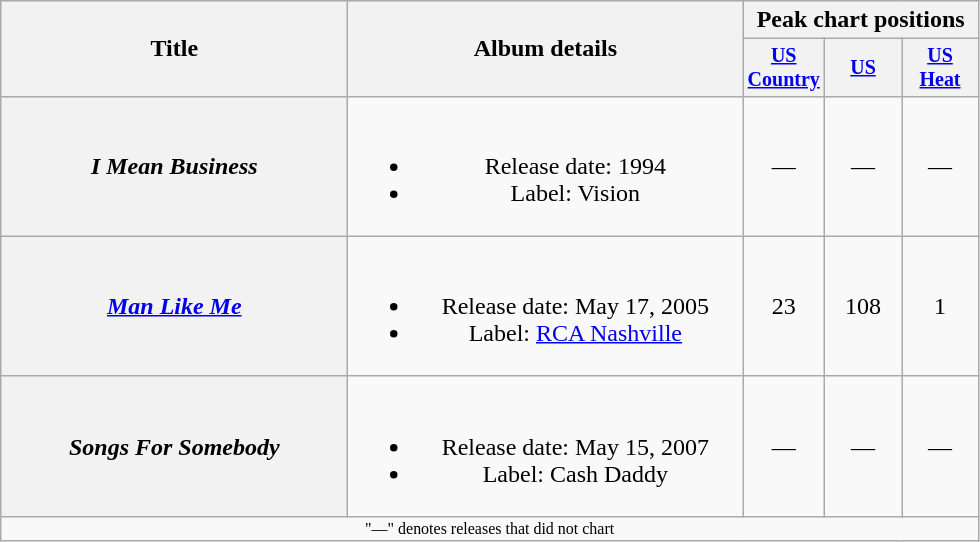<table class="wikitable plainrowheaders" style="text-align:center;">
<tr>
<th rowspan="2" style="width:14em;">Title</th>
<th rowspan="2" style="width:16em;">Album details</th>
<th colspan="3">Peak chart positions</th>
</tr>
<tr style="font-size:smaller;">
<th style="width:45px;"><a href='#'>US Country</a></th>
<th style="width:45px;"><a href='#'>US</a></th>
<th style="width:45px;"><a href='#'>US Heat</a></th>
</tr>
<tr>
<th scope="row"><em>I Mean Business</em></th>
<td><br><ul><li>Release date: 1994</li><li>Label: Vision</li></ul></td>
<td>—</td>
<td>—</td>
<td>—</td>
</tr>
<tr>
<th scope="row"><em><a href='#'>Man Like Me</a></em></th>
<td><br><ul><li>Release date: May 17, 2005</li><li>Label: <a href='#'>RCA Nashville</a></li></ul></td>
<td>23</td>
<td>108</td>
<td>1</td>
</tr>
<tr>
<th scope="row"><em>Songs For Somebody</em></th>
<td><br><ul><li>Release date: May 15, 2007</li><li>Label: Cash Daddy</li></ul></td>
<td>—</td>
<td>—</td>
<td>—</td>
</tr>
<tr>
<td colspan="5" style="font-size:8pt">"—" denotes releases that did not chart</td>
</tr>
</table>
